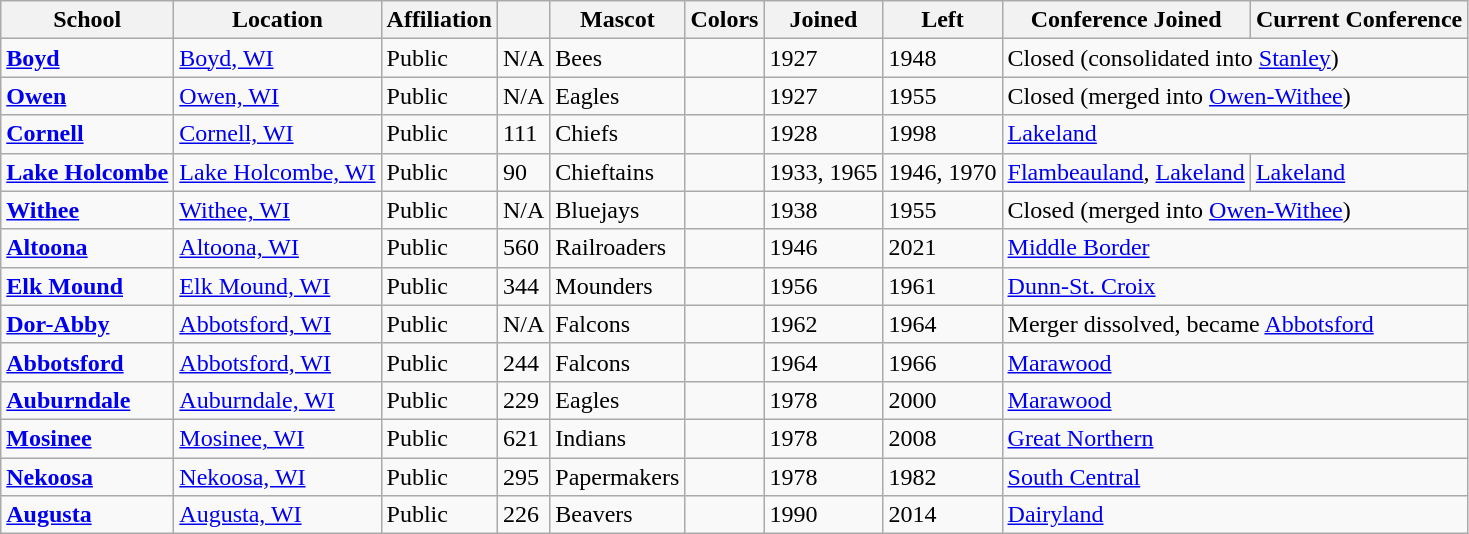<table class="wikitable sortable">
<tr>
<th>School</th>
<th>Location</th>
<th>Affiliation</th>
<th></th>
<th>Mascot</th>
<th>Colors</th>
<th>Joined</th>
<th>Left</th>
<th>Conference Joined</th>
<th>Current Conference</th>
</tr>
<tr>
<td><a href='#'><strong>Boyd</strong></a></td>
<td><a href='#'>Boyd, WI</a></td>
<td>Public</td>
<td>N/A</td>
<td>Bees</td>
<td> </td>
<td>1927</td>
<td>1948</td>
<td colspan="2">Closed (consolidated into <a href='#'>Stanley</a>)</td>
</tr>
<tr>
<td><a href='#'><strong>Owen</strong></a></td>
<td><a href='#'>Owen, WI</a></td>
<td>Public</td>
<td>N/A</td>
<td>Eagles</td>
<td> </td>
<td>1927</td>
<td>1955</td>
<td colspan="2">Closed (merged into <a href='#'>Owen-Withee</a>)</td>
</tr>
<tr>
<td><a href='#'><strong>Cornell</strong></a></td>
<td><a href='#'>Cornell, WI</a></td>
<td>Public</td>
<td>111</td>
<td>Chiefs</td>
<td> </td>
<td>1928</td>
<td>1998</td>
<td colspan="2"><a href='#'>Lakeland</a></td>
</tr>
<tr>
<td><a href='#'><strong>Lake Holcombe</strong></a></td>
<td><a href='#'>Lake Holcombe, WI</a></td>
<td>Public</td>
<td>90</td>
<td>Chieftains</td>
<td> </td>
<td>1933, 1965</td>
<td>1946, 1970</td>
<td><a href='#'>Flambeauland</a>, <a href='#'>Lakeland</a></td>
<td><a href='#'>Lakeland</a></td>
</tr>
<tr>
<td><a href='#'><strong>Withee</strong></a></td>
<td><a href='#'>Withee, WI</a></td>
<td>Public</td>
<td>N/A</td>
<td>Bluejays</td>
<td> </td>
<td>1938</td>
<td>1955</td>
<td colspan="2">Closed (merged into <a href='#'>Owen-Withee</a>)</td>
</tr>
<tr>
<td><a href='#'><strong>Altoona</strong></a></td>
<td><a href='#'>Altoona, WI</a></td>
<td>Public</td>
<td>560</td>
<td>Railroaders</td>
<td> </td>
<td>1946</td>
<td>2021</td>
<td colspan="2"><a href='#'>Middle Border</a></td>
</tr>
<tr>
<td><a href='#'><strong>Elk Mound</strong></a></td>
<td><a href='#'>Elk Mound, WI</a></td>
<td>Public</td>
<td>344</td>
<td>Mounders</td>
<td> </td>
<td>1956</td>
<td>1961</td>
<td colspan="2"><a href='#'>Dunn-St. Croix</a></td>
</tr>
<tr>
<td><a href='#'><strong>Dor-Abby</strong></a></td>
<td><a href='#'>Abbotsford, WI</a></td>
<td>Public</td>
<td>N/A</td>
<td>Falcons</td>
<td> </td>
<td>1962</td>
<td>1964</td>
<td colspan="2">Merger dissolved, became <a href='#'>Abbotsford</a></td>
</tr>
<tr>
<td><a href='#'><strong>Abbotsford</strong></a></td>
<td><a href='#'>Abbotsford, WI</a></td>
<td>Public</td>
<td>244</td>
<td>Falcons</td>
<td> </td>
<td>1964</td>
<td>1966</td>
<td colspan="2"><a href='#'>Marawood</a></td>
</tr>
<tr>
<td><a href='#'><strong>Auburndale</strong></a></td>
<td><a href='#'>Auburndale, WI</a></td>
<td>Public</td>
<td>229</td>
<td>Eagles</td>
<td> </td>
<td>1978</td>
<td>2000</td>
<td colspan="2"><a href='#'>Marawood</a></td>
</tr>
<tr>
<td><a href='#'><strong>Mosinee</strong></a></td>
<td><a href='#'>Mosinee, WI</a></td>
<td>Public</td>
<td>621</td>
<td>Indians</td>
<td> </td>
<td>1978</td>
<td>2008</td>
<td colspan="2"><a href='#'>Great Northern</a></td>
</tr>
<tr>
<td><a href='#'><strong>Nekoosa</strong></a></td>
<td><a href='#'>Nekoosa, WI</a></td>
<td>Public</td>
<td>295</td>
<td>Papermakers</td>
<td> </td>
<td>1978</td>
<td>1982</td>
<td colspan="2"><a href='#'>South Central</a></td>
</tr>
<tr>
<td><a href='#'><strong>Augusta</strong></a></td>
<td><a href='#'>Augusta, WI</a></td>
<td>Public</td>
<td>226</td>
<td>Beavers</td>
<td> </td>
<td>1990</td>
<td>2014</td>
<td colspan="2"><a href='#'>Dairyland</a></td>
</tr>
</table>
